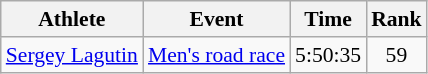<table class=wikitable style="font-size:90%">
<tr>
<th>Athlete</th>
<th>Event</th>
<th>Time</th>
<th>Rank</th>
</tr>
<tr align=center>
<td align=left><a href='#'>Sergey Lagutin</a></td>
<td align=left><a href='#'>Men's road race</a></td>
<td>5:50:35</td>
<td>59</td>
</tr>
</table>
